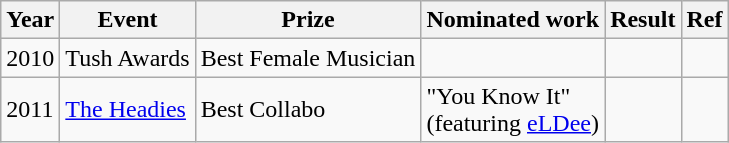<table class="wikitable">
<tr>
<th>Year</th>
<th>Event</th>
<th>Prize</th>
<th>Nominated work</th>
<th>Result</th>
<th>Ref</th>
</tr>
<tr>
<td>2010</td>
<td>Tush Awards</td>
<td>Best Female Musician</td>
<td></td>
<td></td>
<td></td>
</tr>
<tr>
<td>2011</td>
<td><a href='#'>The Headies</a></td>
<td>Best Collabo</td>
<td>"You Know It" <br><span>(featuring <a href='#'>eLDee</a>)</span></td>
<td></td>
<td></td>
</tr>
</table>
